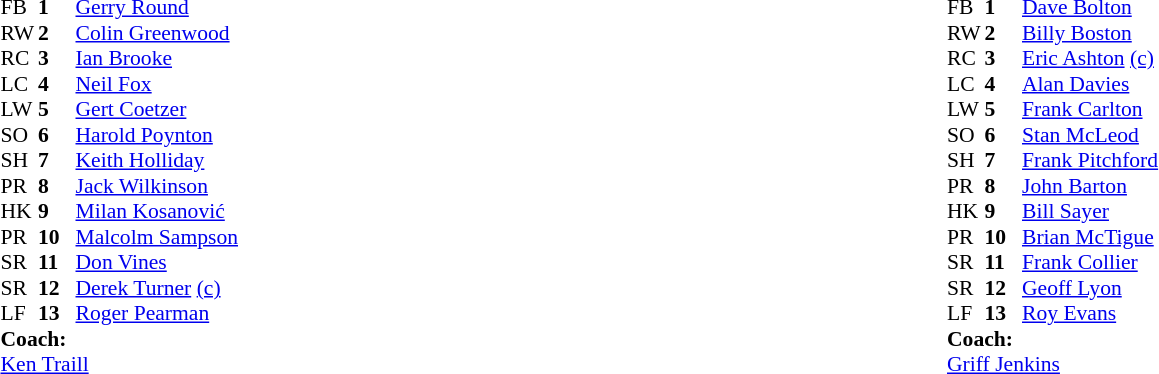<table width="100%">
<tr>
<td valign="top" width="50%"><br><table style="font-size: 90%" cellspacing="0" cellpadding="0">
<tr>
<th width="25"></th>
<th width="25"></th>
</tr>
<tr>
<td>FB</td>
<td><strong>1</strong></td>
<td><a href='#'>Gerry Round</a></td>
</tr>
<tr>
<td>RW</td>
<td><strong>2</strong></td>
<td><a href='#'>Colin Greenwood</a></td>
</tr>
<tr>
<td>RC</td>
<td><strong>3</strong></td>
<td><a href='#'>Ian Brooke</a></td>
</tr>
<tr>
<td>LC</td>
<td><strong>4</strong></td>
<td><a href='#'>Neil Fox</a></td>
</tr>
<tr>
<td>LW</td>
<td><strong>5</strong></td>
<td><a href='#'>Gert Coetzer</a></td>
</tr>
<tr>
<td>SO</td>
<td><strong>6</strong></td>
<td><a href='#'>Harold Poynton</a></td>
</tr>
<tr>
<td>SH</td>
<td><strong>7</strong></td>
<td><a href='#'>Keith Holliday</a></td>
</tr>
<tr>
<td>PR</td>
<td><strong>8</strong></td>
<td><a href='#'>Jack Wilkinson</a></td>
</tr>
<tr>
<td>HK</td>
<td><strong>9</strong></td>
<td><a href='#'>Milan Kosanović</a></td>
</tr>
<tr>
<td>PR</td>
<td><strong>10</strong></td>
<td><a href='#'>Malcolm Sampson</a></td>
</tr>
<tr>
<td>SR</td>
<td><strong>11</strong></td>
<td><a href='#'>Don Vines</a></td>
</tr>
<tr>
<td>SR</td>
<td><strong>12</strong></td>
<td><a href='#'>Derek Turner</a> <a href='#'>(c)</a></td>
</tr>
<tr>
<td>LF</td>
<td><strong>13</strong></td>
<td><a href='#'>Roger Pearman</a></td>
</tr>
<tr>
<td colspan=3><strong>Coach:</strong></td>
</tr>
<tr>
<td colspan="4"><a href='#'>Ken Traill</a></td>
</tr>
</table>
</td>
<td valign="top" width="50%"><br><table style="font-size: 90%" cellspacing="0" cellpadding="0">
<tr>
<th width="25"></th>
<th width="25"></th>
</tr>
<tr>
<td>FB</td>
<td><strong>1</strong></td>
<td><a href='#'>Dave Bolton</a></td>
</tr>
<tr>
<td>RW</td>
<td><strong>2</strong></td>
<td><a href='#'>Billy Boston</a></td>
</tr>
<tr>
<td>RC</td>
<td><strong>3</strong></td>
<td><a href='#'>Eric Ashton</a> <a href='#'>(c)</a></td>
</tr>
<tr>
<td>LC</td>
<td><strong>4</strong></td>
<td><a href='#'>Alan Davies</a></td>
</tr>
<tr>
<td>LW</td>
<td><strong>5</strong></td>
<td><a href='#'>Frank Carlton</a></td>
</tr>
<tr>
<td>SO</td>
<td><strong>6</strong></td>
<td><a href='#'>Stan McLeod</a></td>
</tr>
<tr>
<td>SH</td>
<td><strong>7</strong></td>
<td><a href='#'>Frank Pitchford</a></td>
</tr>
<tr>
<td>PR</td>
<td><strong>8</strong></td>
<td><a href='#'>John Barton</a></td>
</tr>
<tr>
<td>HK</td>
<td><strong>9</strong></td>
<td><a href='#'>Bill Sayer</a></td>
</tr>
<tr>
<td>PR</td>
<td><strong>10</strong></td>
<td><a href='#'>Brian McTigue</a></td>
</tr>
<tr>
<td>SR</td>
<td><strong>11</strong></td>
<td><a href='#'>Frank Collier</a></td>
</tr>
<tr>
<td>SR</td>
<td><strong>12</strong></td>
<td><a href='#'>Geoff Lyon</a></td>
</tr>
<tr>
<td>LF</td>
<td><strong>13</strong></td>
<td><a href='#'>Roy Evans</a></td>
</tr>
<tr>
<td colspan=3><strong>Coach:</strong></td>
</tr>
<tr>
<td colspan="4"><a href='#'>Griff Jenkins</a></td>
</tr>
</table>
</td>
</tr>
</table>
